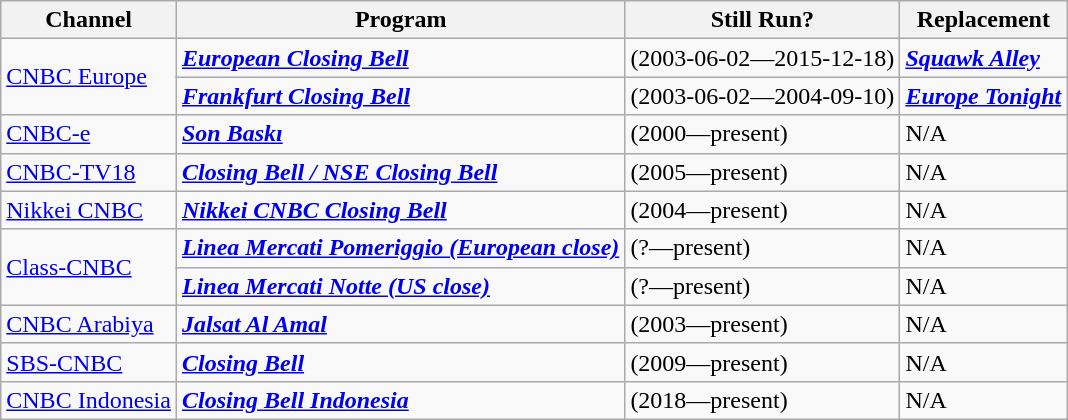<table class="wikitable">
<tr>
<th>Channel</th>
<th>Program</th>
<th>Still Run?</th>
<th>Replacement</th>
</tr>
<tr>
<td rowspan=2><a href='#'>CNBC Europe</a></td>
<td><strong><em><a href='#'>European Closing Bell</a></em></strong></td>
<td> (2003-06-02—2015-12-18)</td>
<td><strong><em><a href='#'>Squawk Alley</a></em></strong></td>
</tr>
<tr>
<td><strong><em><a href='#'>Frankfurt Closing Bell</a></em></strong></td>
<td> (2003-06-02—2004-09-10)</td>
<td><strong><em><a href='#'>Europe Tonight</a></em></strong></td>
</tr>
<tr>
<td><a href='#'>CNBC-e</a></td>
<td><strong><em><a href='#'>Son Baskı</a></em></strong></td>
<td> (2000—present)</td>
<td>N/A</td>
</tr>
<tr>
<td><a href='#'>CNBC-TV18</a></td>
<td><strong><em><a href='#'>Closing Bell / NSE Closing Bell</a></em></strong></td>
<td> (2005—present)</td>
<td>N/A</td>
</tr>
<tr>
<td><a href='#'>Nikkei CNBC</a></td>
<td><strong><em><a href='#'>Nikkei CNBC Closing Bell</a></em></strong></td>
<td> (2004—present)</td>
<td>N/A</td>
</tr>
<tr>
<td rowspan=2><a href='#'>Class-CNBC</a></td>
<td><strong><em><a href='#'>Linea Mercati Pomeriggio (European close)</a></em></strong></td>
<td> (?—present)</td>
<td>N/A</td>
</tr>
<tr>
<td><strong><em><a href='#'>Linea Mercati Notte (US close)</a></em></strong></td>
<td> (?—present)</td>
<td>N/A</td>
</tr>
<tr>
<td><a href='#'>CNBC Arabiya</a></td>
<td><strong><em><a href='#'>Jalsat Al Amal</a></em></strong></td>
<td> (2003—present)</td>
<td>N/A</td>
</tr>
<tr>
<td><a href='#'>SBS-CNBC</a></td>
<td><strong><em><a href='#'>Closing Bell</a></em></strong></td>
<td> (2009—present)</td>
<td>N/A</td>
</tr>
<tr>
<td><a href='#'>CNBC Indonesia</a></td>
<td><strong><em><a href='#'>Closing Bell Indonesia</a></em></strong></td>
<td> (2018—present)</td>
<td>N/A</td>
</tr>
</table>
